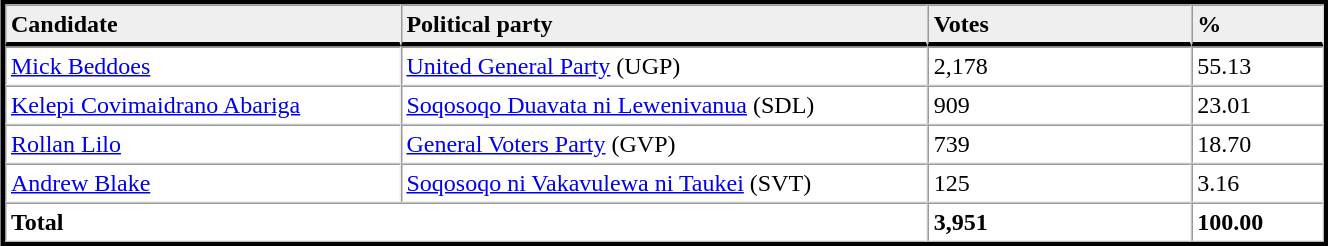<table table width="70%" border="1" align="center" cellpadding=3 cellspacing=0 style="margin:5px; border:3px solid;">
<tr>
<td td width="30%" style="border-bottom:3px solid; background:#efefef;"><strong>Candidate</strong></td>
<td td width="40%" style="border-bottom:3px solid; background:#efefef;"><strong>Political party</strong></td>
<td td width="20%" style="border-bottom:3px solid; background:#efefef;"><strong>Votes</strong></td>
<td td width="10%" style="border-bottom:3px solid; background:#efefef;"><strong>%</strong></td>
</tr>
<tr>
<td><a href='#'>Mick Beddoes</a></td>
<td><a href='#'>United General Party</a> (UGP)</td>
<td>2,178</td>
<td>55.13</td>
</tr>
<tr>
<td><a href='#'>Kelepi Covimaidrano Abariga</a></td>
<td><a href='#'>Soqosoqo Duavata ni Lewenivanua</a> (SDL)</td>
<td>909</td>
<td>23.01</td>
</tr>
<tr>
<td><a href='#'>Rollan Lilo</a></td>
<td><a href='#'>General Voters Party</a> (GVP)</td>
<td>739</td>
<td>18.70</td>
</tr>
<tr>
<td><a href='#'>Andrew Blake</a></td>
<td><a href='#'>Soqosoqo ni Vakavulewa ni Taukei</a> (SVT)</td>
<td>125</td>
<td>3.16</td>
</tr>
<tr>
<td colspan=2><strong>Total</strong></td>
<td><strong>3,951</strong></td>
<td><strong>100.00</strong></td>
</tr>
<tr>
</tr>
</table>
